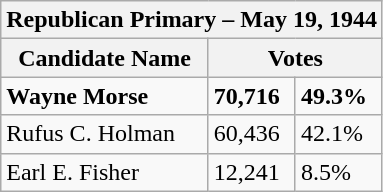<table class="wikitable">
<tr>
<th colspan="4">Republican Primary – May 19, 1944</th>
</tr>
<tr>
<th>Candidate Name</th>
<th colspan="3">Votes</th>
</tr>
<tr>
<td><strong>Wayne Morse</strong></td>
<td><strong>70,716</strong></td>
<td><strong>49.3%</strong></td>
</tr>
<tr>
<td>Rufus C. Holman</td>
<td>60,436</td>
<td>42.1%</td>
</tr>
<tr>
<td>Earl E. Fisher</td>
<td>12,241</td>
<td>8.5%</td>
</tr>
</table>
